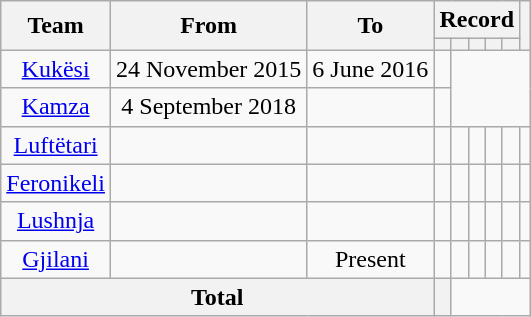<table class=wikitable style=text-align:center>
<tr>
<th rowspan="2">Team</th>
<th rowspan="2">From</th>
<th rowspan="2">To</th>
<th colspan="5">Record</th>
<th rowspan="2"></th>
</tr>
<tr>
<th></th>
<th></th>
<th></th>
<th></th>
<th></th>
</tr>
<tr>
<td><a href='#'>Kukësi</a></td>
<td>24 November 2015</td>
<td>6 June 2016<br></td>
<td></td>
</tr>
<tr>
<td><a href='#'>Kamza</a></td>
<td>4 September 2018</td>
<td><br></td>
<td></td>
</tr>
<tr>
<td><a href='#'>Luftëtari</a></td>
<td></td>
<td></td>
<td></td>
<td></td>
<td></td>
<td></td>
<td></td>
<td></td>
</tr>
<tr>
<td><a href='#'>Feronikeli</a></td>
<td></td>
<td></td>
<td></td>
<td></td>
<td></td>
<td></td>
<td></td>
<td></td>
</tr>
<tr>
<td><a href='#'>Lushnja</a></td>
<td></td>
<td></td>
<td></td>
<td></td>
<td></td>
<td></td>
<td></td>
<td></td>
</tr>
<tr>
<td><a href='#'>Gjilani</a></td>
<td></td>
<td>Present</td>
<td></td>
<td></td>
<td></td>
<td></td>
<td></td>
<td></td>
</tr>
<tr>
<th colspan="3">Total<br></th>
<th></th>
</tr>
</table>
